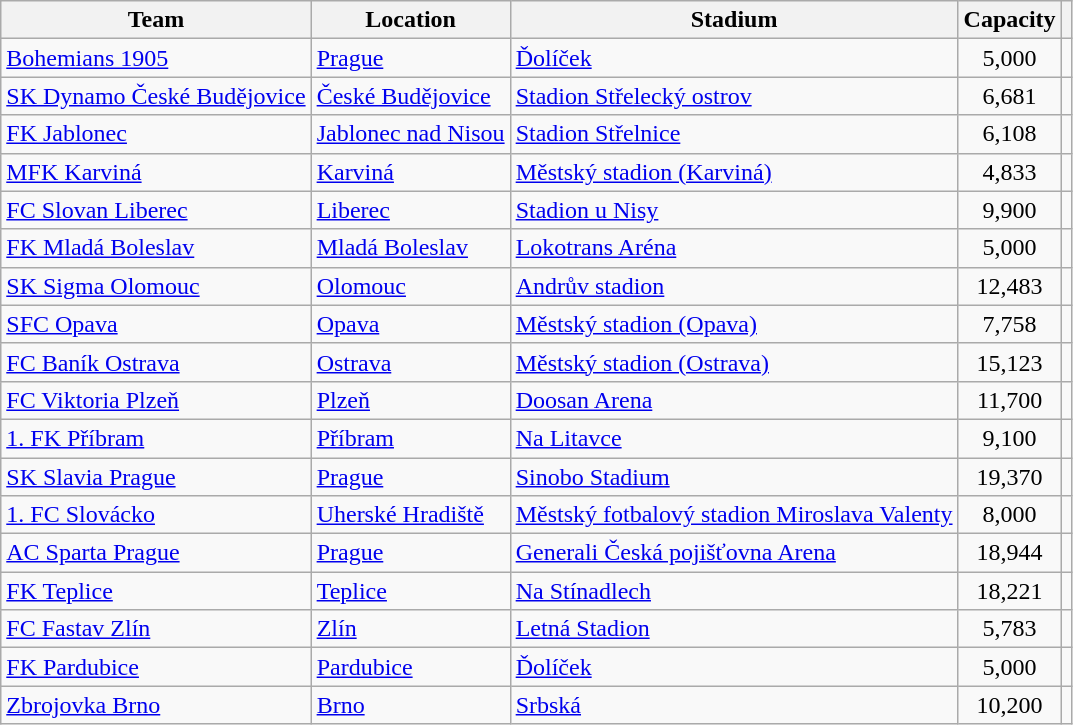<table class="wikitable sortable">
<tr>
<th>Team</th>
<th>Location</th>
<th>Stadium</th>
<th>Capacity</th>
<th class="unsortable"></th>
</tr>
<tr>
<td><a href='#'>Bohemians 1905</a></td>
<td><a href='#'>Prague</a></td>
<td><a href='#'>Ďolíček</a></td>
<td align="center">5,000</td>
<td style="text-align:center"></td>
</tr>
<tr>
<td><a href='#'>SK Dynamo České Budějovice</a></td>
<td><a href='#'>České Budějovice</a></td>
<td><a href='#'>Stadion Střelecký ostrov</a></td>
<td align="center">6,681</td>
<td style="text-align:center"></td>
</tr>
<tr>
<td><a href='#'>FK Jablonec</a></td>
<td><a href='#'>Jablonec nad Nisou</a></td>
<td><a href='#'>Stadion Střelnice</a></td>
<td align="center">6,108</td>
<td style="text-align:center"></td>
</tr>
<tr>
<td><a href='#'>MFK Karviná</a></td>
<td><a href='#'>Karviná</a></td>
<td><a href='#'>Městský stadion (Karviná)</a></td>
<td align="center">4,833</td>
<td style="text-align:center"></td>
</tr>
<tr>
<td><a href='#'>FC Slovan Liberec</a></td>
<td><a href='#'>Liberec</a></td>
<td><a href='#'>Stadion u Nisy</a></td>
<td align="center">9,900</td>
<td style="text-align:center"></td>
</tr>
<tr>
<td><a href='#'>FK Mladá Boleslav</a></td>
<td><a href='#'>Mladá Boleslav</a></td>
<td><a href='#'>Lokotrans Aréna</a></td>
<td align="center">5,000</td>
<td style="text-align:center"></td>
</tr>
<tr>
<td><a href='#'>SK Sigma Olomouc</a></td>
<td><a href='#'>Olomouc</a></td>
<td><a href='#'>Andrův stadion</a></td>
<td align="center">12,483</td>
<td style="text-align:center"></td>
</tr>
<tr>
<td><a href='#'>SFC Opava</a></td>
<td><a href='#'>Opava</a></td>
<td><a href='#'>Městský stadion (Opava)</a></td>
<td align="center">7,758</td>
<td style="text-align:center"></td>
</tr>
<tr>
<td><a href='#'>FC Baník Ostrava</a></td>
<td><a href='#'>Ostrava</a></td>
<td><a href='#'>Městský stadion (Ostrava)</a></td>
<td align="center">15,123</td>
<td style="text-align:center"></td>
</tr>
<tr>
<td><a href='#'>FC Viktoria Plzeň</a></td>
<td><a href='#'>Plzeň</a></td>
<td><a href='#'>Doosan Arena</a></td>
<td align="center">11,700</td>
<td style="text-align:center"></td>
</tr>
<tr>
<td><a href='#'>1. FK Příbram</a></td>
<td><a href='#'>Příbram</a></td>
<td><a href='#'>Na Litavce</a></td>
<td align="center">9,100</td>
<td style="text-align:center"></td>
</tr>
<tr>
<td><a href='#'>SK Slavia Prague</a></td>
<td><a href='#'>Prague</a></td>
<td><a href='#'>Sinobo Stadium</a></td>
<td align="center">19,370</td>
<td style="text-align:center"></td>
</tr>
<tr>
<td><a href='#'>1. FC Slovácko</a></td>
<td><a href='#'>Uherské Hradiště</a></td>
<td><a href='#'>Městský fotbalový stadion Miroslava Valenty</a></td>
<td align="center">8,000</td>
<td style="text-align:center"></td>
</tr>
<tr>
<td><a href='#'>AC Sparta Prague</a></td>
<td><a href='#'>Prague</a></td>
<td><a href='#'>Generali Česká pojišťovna Arena</a></td>
<td align="center">18,944</td>
<td style="text-align:center"></td>
</tr>
<tr>
<td><a href='#'>FK Teplice</a></td>
<td><a href='#'>Teplice</a></td>
<td><a href='#'>Na Stínadlech</a></td>
<td align="center">18,221</td>
<td style="text-align:center"></td>
</tr>
<tr>
<td><a href='#'>FC Fastav Zlín</a></td>
<td><a href='#'>Zlín</a></td>
<td><a href='#'>Letná Stadion</a></td>
<td align="center">5,783</td>
<td style="text-align:center"></td>
</tr>
<tr>
<td><a href='#'>FK Pardubice</a></td>
<td><a href='#'>Pardubice</a></td>
<td><a href='#'>Ďolíček</a></td>
<td align="center">5,000</td>
<td style="text-align:center"></td>
</tr>
<tr>
<td><a href='#'>Zbrojovka Brno</a></td>
<td><a href='#'>Brno</a></td>
<td><a href='#'>Srbská</a></td>
<td align="center">10,200</td>
<td style="text-align:center"></td>
</tr>
</table>
